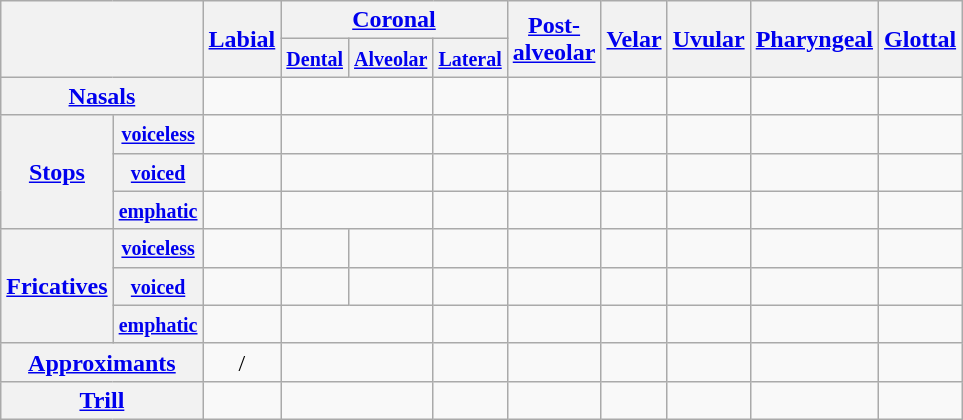<table class="wikitable mw-collapsible" style="text-align: center;">
<tr>
<th colspan="2" rowspan="2"></th>
<th rowspan="2"><a href='#'>Labial</a></th>
<th colspan="3"><a href='#'>Coronal</a></th>
<th rowspan="2"><a href='#'>Post-<br>alveolar</a></th>
<th rowspan="2"><a href='#'>Velar</a></th>
<th rowspan="2"><a href='#'>Uvular</a></th>
<th rowspan="2"><a href='#'>Pharyngeal</a></th>
<th rowspan="2"><a href='#'>Glottal</a></th>
</tr>
<tr>
<th><a href='#'><small>Dental</small></a></th>
<th><a href='#'><small>Alveolar</small></a></th>
<th><small><a href='#'>Lateral</a></small></th>
</tr>
<tr>
<th colspan="2"><a href='#'>Nasals</a></th>
<td></td>
<td colspan="2"></td>
<td></td>
<td></td>
<td></td>
<td></td>
<td></td>
<td></td>
</tr>
<tr>
<th rowspan="3"><a href='#'>Stops</a></th>
<th><small><a href='#'>voiceless</a></small></th>
<td></td>
<td colspan="2"></td>
<td></td>
<td></td>
<td></td>
<td></td>
<td></td>
<td></td>
</tr>
<tr>
<th><small><a href='#'>voiced</a></small></th>
<td></td>
<td colspan="2"></td>
<td></td>
<td></td>
<td></td>
<td></td>
<td></td>
<td></td>
</tr>
<tr>
<th><small><a href='#'>emphatic</a></small></th>
<td></td>
<td colspan="2"></td>
<td></td>
<td></td>
<td></td>
<td></td>
<td></td>
<td></td>
</tr>
<tr>
<th rowspan="3"><a href='#'>Fricatives</a></th>
<th><a href='#'><small>voiceless</small></a></th>
<td style=";" text-align: center;"></td>
<td></td>
<td></td>
<td></td>
<td></td>
<td></td>
<td></td>
<td></td>
<td></td>
</tr>
<tr>
<th><a href='#'><small>voiced</small></a></th>
<td></td>
<td></td>
<td></td>
<td></td>
<td></td>
<td><strong></strong></td>
<td><em></em></td>
<td></td>
<td></td>
</tr>
<tr>
<th><a href='#'><small>emphatic</small></a></th>
<td></td>
<td colspan="2"></td>
<td></td>
<td></td>
<td></td>
<td></td>
<td></td>
<td></td>
</tr>
<tr>
<th colspan="2"><a href='#'>Approximants</a></th>
<td>/</td>
<td colspan="2"></td>
<td></td>
<td></td>
<td></td>
<td></td>
<td></td>
<td></td>
</tr>
<tr>
<th colspan="2"><a href='#'>Trill</a></th>
<td></td>
<td colspan="2"></td>
<td></td>
<td></td>
<td></td>
<td></td>
<td></td>
<td></td>
</tr>
</table>
